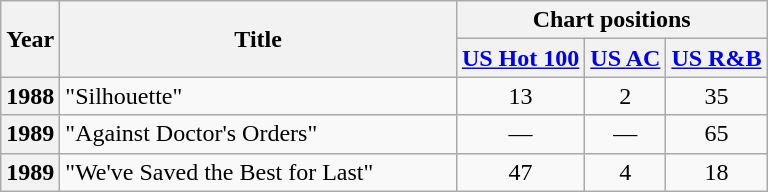<table class="wikitable plainrowheaders" style="text-align:center;">
<tr>
<th width="28" rowspan="2">Year</th>
<th width="257" rowspan="2">Title</th>
<th colspan="3">Chart positions</th>
</tr>
<tr>
<th><a href='#'>US Hot 100</a></th>
<th><a href='#'>US AC</a></th>
<th><a href='#'>US R&B</a></th>
</tr>
<tr>
<th scope="row">1988</th>
<td style="text-align:left;">"Silhouette"</td>
<td>13</td>
<td>2</td>
<td>35</td>
</tr>
<tr>
<th scope="row">1989</th>
<td style="text-align:left;">"Against Doctor's Orders"</td>
<td>—</td>
<td>—</td>
<td>65</td>
</tr>
<tr>
<th scope="row">1989</th>
<td style="text-align:left;">"We've Saved the Best for Last"</td>
<td>47</td>
<td>4</td>
<td>18</td>
</tr>
</table>
